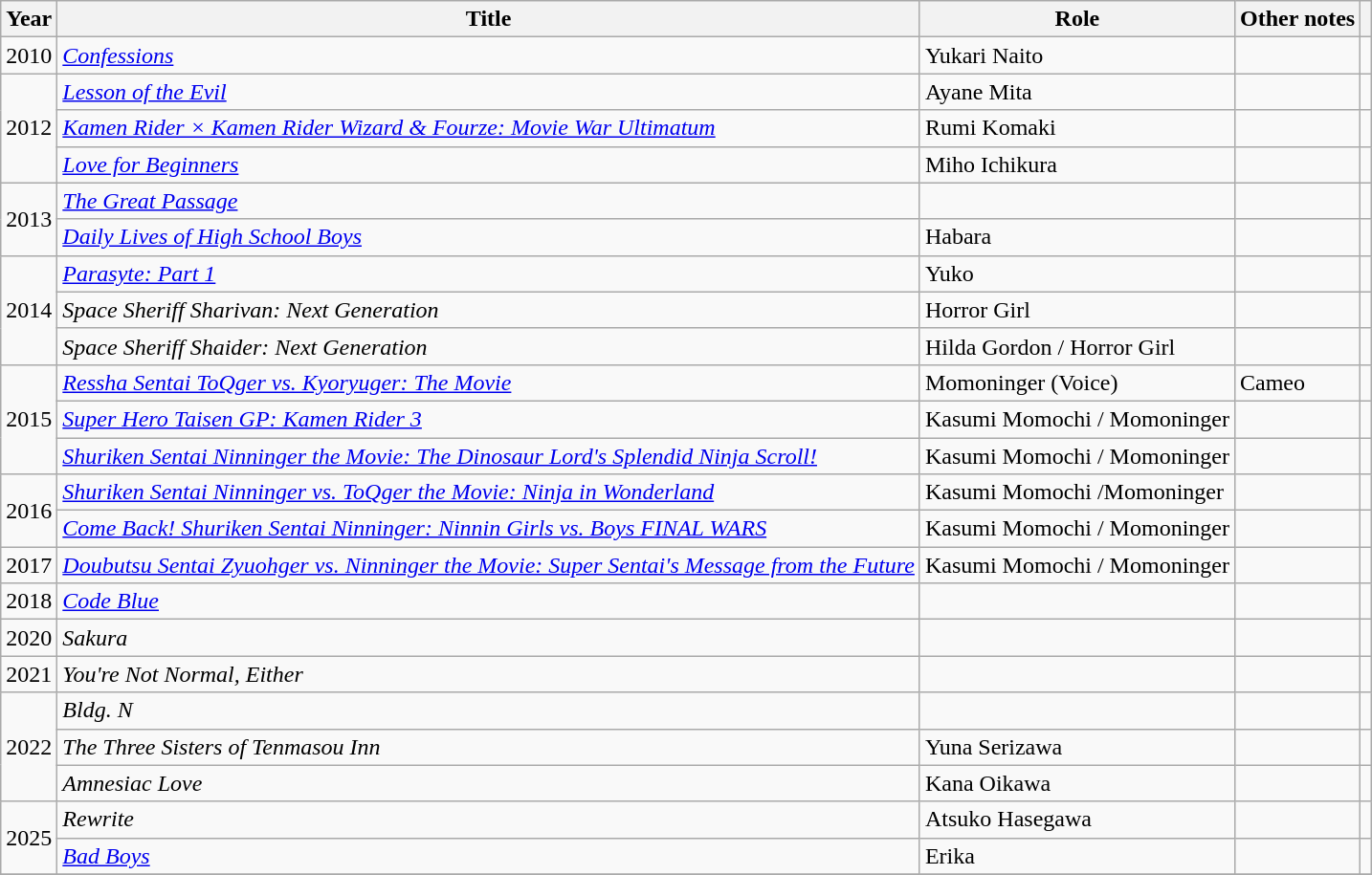<table class="wikitable">
<tr>
<th>Year</th>
<th>Title</th>
<th>Role</th>
<th>Other notes</th>
<th></th>
</tr>
<tr>
<td>2010</td>
<td><em><a href='#'>Confessions</a></em></td>
<td>Yukari Naito</td>
<td></td>
<td></td>
</tr>
<tr>
<td rowspan="3">2012</td>
<td><em><a href='#'>Lesson of the Evil</a></em></td>
<td>Ayane Mita</td>
<td></td>
<td></td>
</tr>
<tr>
<td><em><a href='#'>Kamen Rider × Kamen Rider Wizard & Fourze: Movie War Ultimatum</a></em></td>
<td>Rumi Komaki</td>
<td></td>
<td></td>
</tr>
<tr>
<td><em><a href='#'>Love for Beginners</a></em></td>
<td>Miho Ichikura</td>
<td></td>
<td></td>
</tr>
<tr>
<td rowspan="2">2013</td>
<td><em><a href='#'>The Great Passage</a></em></td>
<td></td>
<td></td>
<td></td>
</tr>
<tr>
<td><em><a href='#'>Daily Lives of High School Boys</a></em></td>
<td>Habara</td>
<td></td>
<td></td>
</tr>
<tr>
<td rowspan="3">2014</td>
<td><em><a href='#'>Parasyte: Part 1</a></em></td>
<td>Yuko</td>
<td></td>
<td></td>
</tr>
<tr>
<td><em>Space Sheriff Sharivan: Next Generation</em></td>
<td>Horror Girl</td>
<td></td>
<td></td>
</tr>
<tr>
<td><em>Space Sheriff Shaider: Next Generation</em></td>
<td>Hilda Gordon / Horror Girl</td>
<td></td>
<td></td>
</tr>
<tr>
<td rowspan="3">2015</td>
<td><em><a href='#'>Ressha Sentai ToQger vs. Kyoryuger: The Movie</a></em></td>
<td>Momoninger (Voice)</td>
<td>Cameo</td>
<td></td>
</tr>
<tr>
<td><em><a href='#'>Super Hero Taisen GP: Kamen Rider 3</a></em></td>
<td>Kasumi Momochi / Momoninger</td>
<td></td>
<td></td>
</tr>
<tr>
<td><em><a href='#'>Shuriken Sentai Ninninger the Movie: The Dinosaur Lord's Splendid Ninja Scroll!</a></em></td>
<td>Kasumi Momochi / Momoninger</td>
<td></td>
<td></td>
</tr>
<tr>
<td rowspan="2">2016</td>
<td><em><a href='#'>Shuriken Sentai Ninninger vs. ToQger the Movie: Ninja in Wonderland</a></em></td>
<td>Kasumi Momochi /Momoninger</td>
<td></td>
<td></td>
</tr>
<tr>
<td><em><a href='#'>Come Back! Shuriken Sentai Ninninger: Ninnin Girls vs. Boys FINAL WARS</a></em></td>
<td>Kasumi Momochi / Momoninger</td>
<td></td>
<td></td>
</tr>
<tr>
<td>2017</td>
<td><em><a href='#'>Doubutsu Sentai Zyuohger vs. Ninninger the Movie: Super Sentai's Message from the Future</a></em></td>
<td>Kasumi Momochi / Momoninger</td>
<td></td>
<td></td>
</tr>
<tr>
<td>2018</td>
<td><em><a href='#'>Code Blue</a></em></td>
<td></td>
<td></td>
<td></td>
</tr>
<tr>
<td>2020</td>
<td><em>Sakura</em></td>
<td></td>
<td></td>
<td></td>
</tr>
<tr>
<td>2021</td>
<td><em>You're Not Normal, Either</em></td>
<td></td>
<td></td>
<td></td>
</tr>
<tr>
<td rowspan="3">2022</td>
<td><em>Bldg. N</em></td>
<td></td>
<td></td>
<td></td>
</tr>
<tr>
<td><em>The Three Sisters of Tenmasou Inn</em></td>
<td>Yuna Serizawa</td>
<td></td>
<td></td>
</tr>
<tr>
<td><em>Amnesiac Love</em></td>
<td>Kana Oikawa</td>
<td></td>
<td></td>
</tr>
<tr>
<td rowspan="2">2025</td>
<td><em>Rewrite</em></td>
<td>Atsuko Hasegawa</td>
<td></td>
<td></td>
</tr>
<tr>
<td><em><a href='#'>Bad Boys</a></em></td>
<td>Erika</td>
<td></td>
<td></td>
</tr>
<tr>
</tr>
</table>
